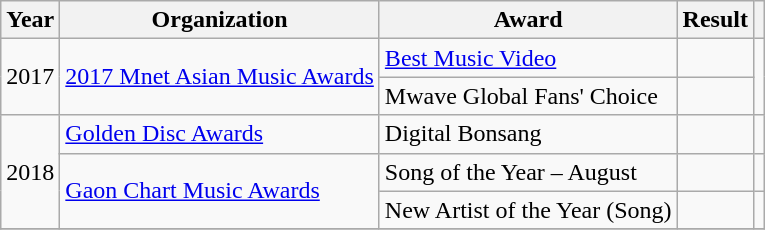<table class="wikitable plainrowheaders">
<tr>
<th scope="col">Year</th>
<th scope="col">Organization</th>
<th scope="col">Award</th>
<th scope="col">Result</th>
<th class="unsortable"></th>
</tr>
<tr>
<td rowspan="2">2017</td>
<td rowspan="2"><a href='#'>2017 Mnet Asian Music Awards</a></td>
<td><a href='#'>Best Music Video</a></td>
<td></td>
<td align="center" rowspan="2"></td>
</tr>
<tr>
<td>Mwave Global Fans' Choice</td>
<td></td>
</tr>
<tr>
<td rowspan="3">2018</td>
<td><a href='#'>Golden Disc Awards</a></td>
<td>Digital Bonsang</td>
<td></td>
<td align="center"></td>
</tr>
<tr>
<td rowspan="2"><a href='#'>Gaon Chart Music Awards</a></td>
<td>Song of the Year – August</td>
<td></td>
<td></td>
</tr>
<tr>
<td>New Artist of the Year (Song)</td>
<td></td>
<td></td>
</tr>
<tr>
</tr>
</table>
